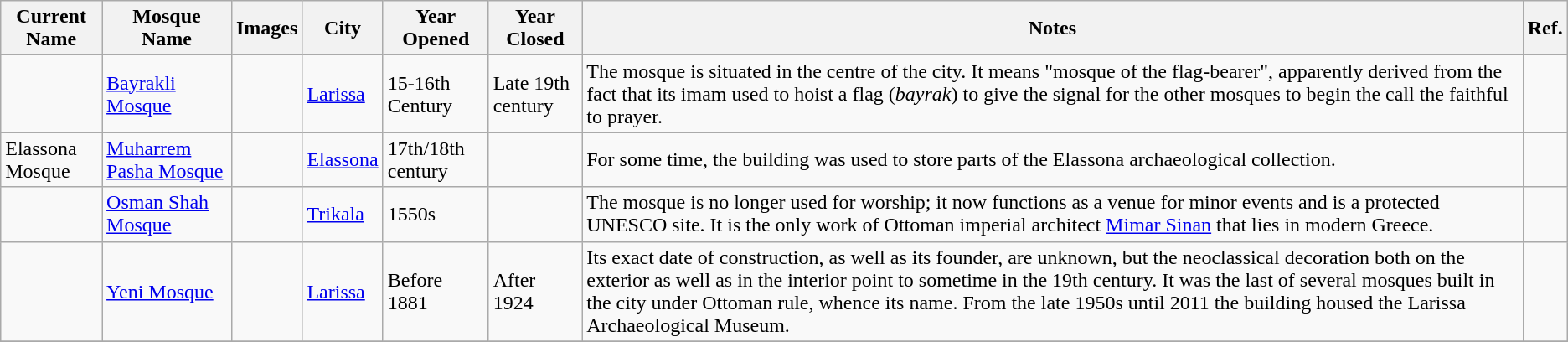<table class="wikitable plainrowheaders sortable" style="text-align:left;">
<tr>
<th>Current Name</th>
<th>Mosque Name</th>
<th class="unsortable">Images</th>
<th>City</th>
<th>Year Opened</th>
<th>Year Closed</th>
<th class="unsortable">Notes</th>
<th class="unsortable">Ref.</th>
</tr>
<tr>
<td></td>
<td><a href='#'>Bayrakli Mosque</a></td>
<td></td>
<td><a href='#'>Larissa</a></td>
<td>15-16th Century</td>
<td>Late 19th century</td>
<td>The mosque is situated in the centre of the city. It means "mosque of the flag-bearer", apparently derived from the fact that its imam used to hoist a flag (<em>bayrak</em>) to give the signal for the other mosques to begin the call the faithful to prayer.</td>
<td></td>
</tr>
<tr>
<td>Elassona Mosque</td>
<td><a href='#'>Muharrem Pasha Mosque</a></td>
<td></td>
<td><a href='#'>Elassona</a></td>
<td>17th/18th century</td>
<td></td>
<td>For some time, the building was used to store parts of the Elassona archaeological collection.</td>
<td></td>
</tr>
<tr>
<td></td>
<td><a href='#'>Osman Shah Mosque</a></td>
<td></td>
<td><a href='#'>Trikala</a></td>
<td>1550s</td>
<td></td>
<td>The mosque is no longer used for worship; it now functions as a venue for minor events and is a protected UNESCO site. It is the only work of Ottoman imperial architect <a href='#'>Mimar Sinan</a> that lies in modern Greece.</td>
<td></td>
</tr>
<tr>
<td></td>
<td><a href='#'>Yeni Mosque</a></td>
<td></td>
<td><a href='#'>Larissa</a></td>
<td>Before 1881</td>
<td>After 1924</td>
<td>Its exact date of construction, as well as its founder, are unknown, but the neoclassical decoration both on the exterior as well as in the interior point to sometime in the 19th century. It was the last of several mosques built in the city under Ottoman rule, whence its name. From the late 1950s until 2011 the building housed the Larissa Archaeological Museum.</td>
<td></td>
</tr>
<tr>
</tr>
</table>
